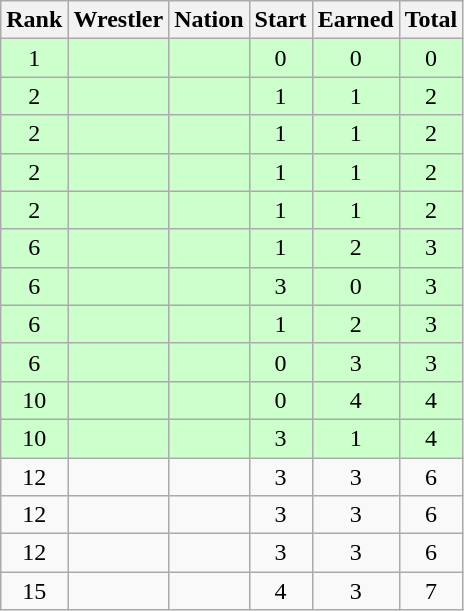<table class="wikitable sortable" style="text-align:center;">
<tr>
<th>Rank</th>
<th>Wrestler</th>
<th>Nation</th>
<th>Start</th>
<th>Earned</th>
<th>Total</th>
</tr>
<tr style="background:#cfc;">
<td>1</td>
<td align=left></td>
<td align=left></td>
<td>0</td>
<td>0</td>
<td>0</td>
</tr>
<tr style="background:#cfc;">
<td>2</td>
<td align=left></td>
<td align=left></td>
<td>1</td>
<td>1</td>
<td>2</td>
</tr>
<tr style="background:#cfc;">
<td>2</td>
<td align=left></td>
<td align=left></td>
<td>1</td>
<td>1</td>
<td>2</td>
</tr>
<tr style="background:#cfc;">
<td>2</td>
<td align=left></td>
<td align=left></td>
<td>1</td>
<td>1</td>
<td>2</td>
</tr>
<tr style="background:#cfc;">
<td>2</td>
<td align=left></td>
<td align=left></td>
<td>1</td>
<td>1</td>
<td>2</td>
</tr>
<tr style="background:#cfc;">
<td>6</td>
<td align=left></td>
<td align=left></td>
<td>1</td>
<td>2</td>
<td>3</td>
</tr>
<tr style="background:#cfc;">
<td>6</td>
<td align=left></td>
<td align=left></td>
<td>3</td>
<td>0</td>
<td>3</td>
</tr>
<tr style="background:#cfc;">
<td>6</td>
<td align=left></td>
<td align=left></td>
<td>1</td>
<td>2</td>
<td>3</td>
</tr>
<tr style="background:#cfc;">
<td>6</td>
<td align=left></td>
<td align=left></td>
<td>0</td>
<td>3</td>
<td>3</td>
</tr>
<tr style="background:#cfc;">
<td>10</td>
<td align=left></td>
<td align=left></td>
<td>0</td>
<td>4</td>
<td>4</td>
</tr>
<tr style="background:#cfc;">
<td>10</td>
<td align=left></td>
<td align=left></td>
<td>3</td>
<td>1</td>
<td>4</td>
</tr>
<tr>
<td>12</td>
<td align=left></td>
<td align=left></td>
<td>3</td>
<td>3</td>
<td>6</td>
</tr>
<tr>
<td>12</td>
<td align=left></td>
<td align=left></td>
<td>3</td>
<td>3</td>
<td>6</td>
</tr>
<tr>
<td>12</td>
<td align=left></td>
<td align=left></td>
<td>3</td>
<td>3</td>
<td>6</td>
</tr>
<tr>
<td>15</td>
<td align=left></td>
<td align=left></td>
<td>4</td>
<td>3</td>
<td>7</td>
</tr>
</table>
